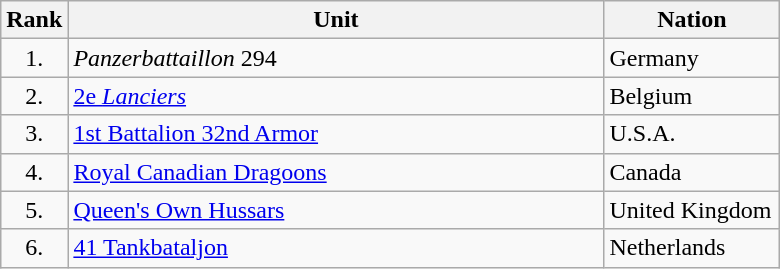<table class="wikitable">
<tr>
<th>Rank</th>
<th scope="col" style="width: 350px;">Unit</th>
<th scope="col" style="width: 110px;">Nation</th>
</tr>
<tr>
<td align="center">1.</td>
<td><em>Panzerbattaillon</em> 294</td>
<td>Germany</td>
</tr>
<tr>
<td align="center">2.</td>
<td><a href='#'>2e <em>Lanciers</em></a></td>
<td>Belgium</td>
</tr>
<tr>
<td align="center">3.</td>
<td><a href='#'>1st Battalion 32nd Armor</a></td>
<td>U.S.A.</td>
</tr>
<tr>
<td align="center">4.</td>
<td><a href='#'>Royal Canadian Dragoons</a></td>
<td>Canada</td>
</tr>
<tr>
<td align="center">5.</td>
<td><a href='#'>Queen's Own Hussars</a></td>
<td>United Kingdom</td>
</tr>
<tr>
<td align="center">6.</td>
<td><a href='#'>41 Tankbataljon</a></td>
<td>Netherlands</td>
</tr>
</table>
